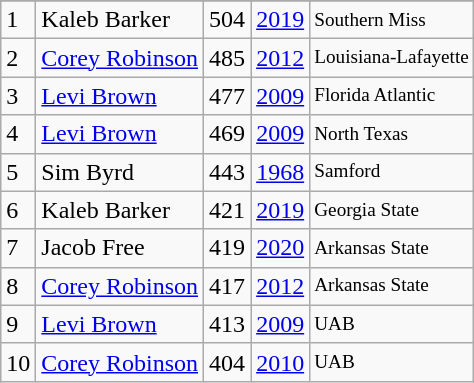<table class="wikitable">
<tr>
</tr>
<tr>
<td>1</td>
<td>Kaleb Barker</td>
<td>504</td>
<td><a href='#'>2019</a></td>
<td style="font-size:80%;">Southern Miss</td>
</tr>
<tr>
<td>2</td>
<td><a href='#'>Corey Robinson</a></td>
<td>485</td>
<td><a href='#'>2012</a></td>
<td style="font-size:80%;">Louisiana-Lafayette</td>
</tr>
<tr>
<td>3</td>
<td><a href='#'>Levi Brown</a></td>
<td>477</td>
<td><a href='#'>2009</a></td>
<td style="font-size:80%;">Florida Atlantic</td>
</tr>
<tr>
<td>4</td>
<td><a href='#'>Levi Brown</a></td>
<td>469</td>
<td><a href='#'>2009</a></td>
<td style="font-size:80%;">North Texas</td>
</tr>
<tr>
<td>5</td>
<td>Sim Byrd</td>
<td>443</td>
<td><a href='#'>1968</a></td>
<td style="font-size:80%;">Samford</td>
</tr>
<tr>
<td>6</td>
<td>Kaleb Barker</td>
<td>421</td>
<td><a href='#'>2019</a></td>
<td style="font-size:80%;">Georgia State</td>
</tr>
<tr>
<td>7</td>
<td>Jacob Free</td>
<td>419</td>
<td><a href='#'>2020</a></td>
<td style="font-size:80%;">Arkansas State</td>
</tr>
<tr>
<td>8</td>
<td><a href='#'>Corey Robinson</a></td>
<td>417</td>
<td><a href='#'>2012</a></td>
<td style="font-size:80%;">Arkansas State</td>
</tr>
<tr>
<td>9</td>
<td><a href='#'>Levi Brown</a></td>
<td>413</td>
<td><a href='#'>2009</a></td>
<td style="font-size:80%;">UAB</td>
</tr>
<tr>
<td>10</td>
<td><a href='#'>Corey Robinson</a></td>
<td>404</td>
<td><a href='#'>2010</a></td>
<td style="font-size:80%;">UAB</td>
</tr>
</table>
